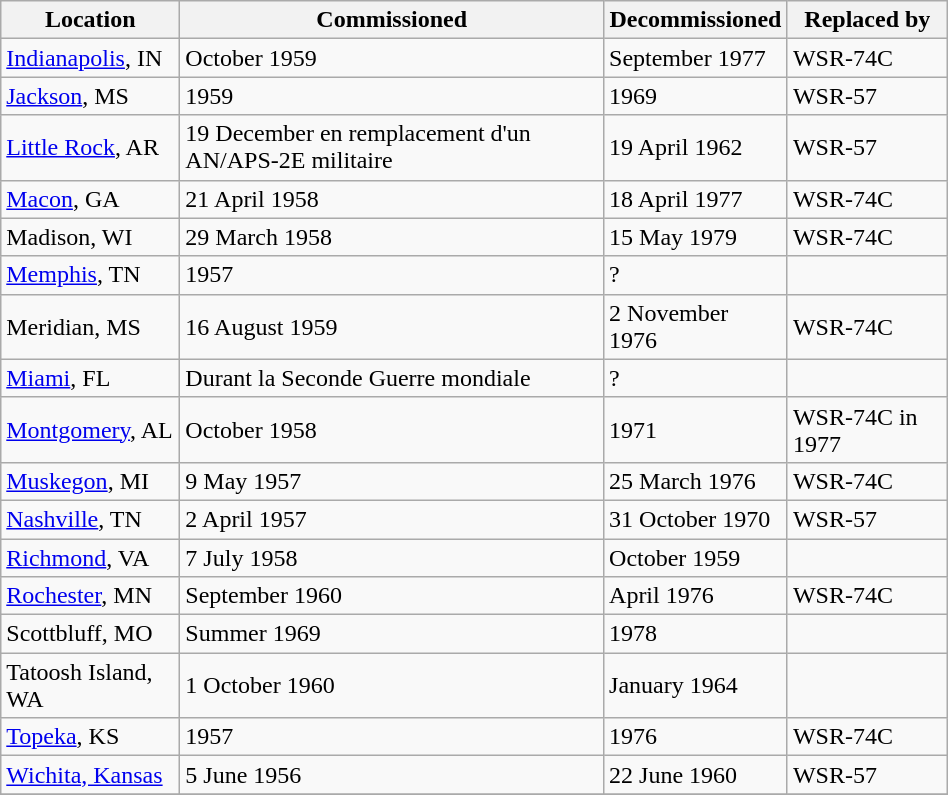<table class="wikitable right" width="50%">
<tr>
<th>Location</th>
<th>Commissioned</th>
<th>Decommissioned</th>
<th>Replaced by</th>
</tr>
<tr>
<td><a href='#'>Indianapolis</a>, IN</td>
<td>October 1959</td>
<td>September 1977</td>
<td>WSR-74C</td>
</tr>
<tr>
<td><a href='#'>Jackson</a>, MS</td>
<td>1959</td>
<td>1969</td>
<td>WSR-57</td>
</tr>
<tr>
<td><a href='#'>Little Rock</a>, AR</td>
<td>19 December en remplacement d'un AN/APS-2E militaire</td>
<td>19 April 1962</td>
<td>WSR-57</td>
</tr>
<tr>
<td><a href='#'>Macon</a>, GA</td>
<td>21 April 1958</td>
<td>18 April 1977</td>
<td>WSR-74C</td>
</tr>
<tr>
<td>Madison, WI</td>
<td>29 March 1958</td>
<td>15 May 1979</td>
<td>WSR-74C</td>
</tr>
<tr>
<td><a href='#'>Memphis</a>, TN</td>
<td>1957</td>
<td>?</td>
<td></td>
</tr>
<tr>
<td>Meridian, MS</td>
<td>16 August 1959</td>
<td>2 November 1976</td>
<td>WSR-74C</td>
</tr>
<tr>
<td><a href='#'>Miami</a>, FL</td>
<td>Durant la Seconde Guerre mondiale</td>
<td>?</td>
<td></td>
</tr>
<tr>
<td><a href='#'>Montgomery</a>, AL</td>
<td>October 1958</td>
<td>1971</td>
<td>WSR-74C in 1977</td>
</tr>
<tr>
<td><a href='#'>Muskegon</a>, MI</td>
<td>9 May 1957</td>
<td>25 March 1976</td>
<td>WSR-74C</td>
</tr>
<tr>
<td><a href='#'>Nashville</a>, TN</td>
<td>2 April 1957</td>
<td>31 October 1970</td>
<td>WSR-57</td>
</tr>
<tr>
<td><a href='#'>Richmond</a>, VA</td>
<td>7 July 1958</td>
<td>October 1959</td>
<td></td>
</tr>
<tr>
<td><a href='#'>Rochester</a>, MN</td>
<td>September 1960</td>
<td>April 1976</td>
<td>WSR-74C</td>
</tr>
<tr>
<td>Scottbluff, MO</td>
<td>Summer 1969</td>
<td>1978</td>
<td></td>
</tr>
<tr>
<td>Tatoosh Island, WA</td>
<td>1 October 1960</td>
<td>January 1964</td>
<td></td>
</tr>
<tr>
<td><a href='#'>Topeka</a>, KS</td>
<td>1957</td>
<td>1976</td>
<td>WSR-74C</td>
</tr>
<tr>
<td><a href='#'>Wichita, Kansas</a></td>
<td>5 June 1956</td>
<td>22 June 1960</td>
<td>WSR-57</td>
</tr>
<tr>
</tr>
</table>
